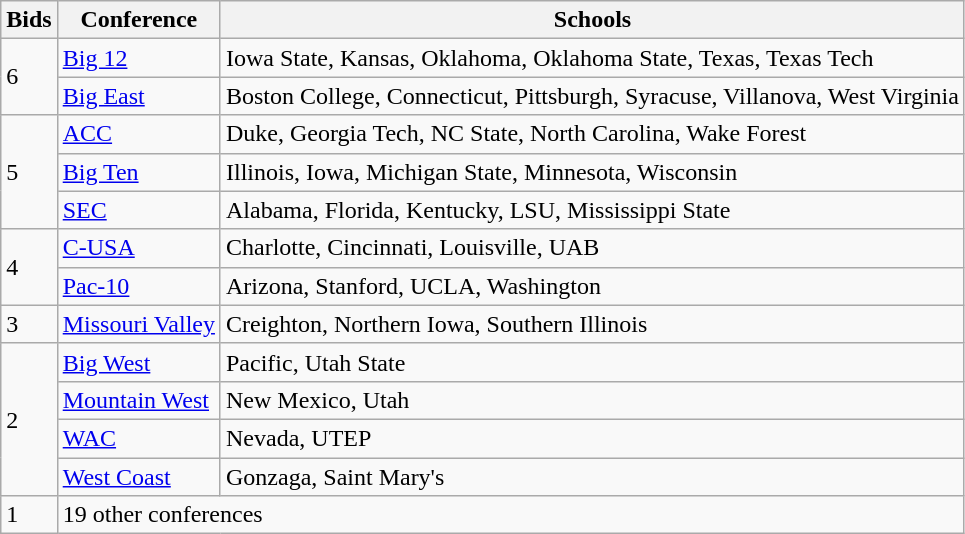<table class="wikitable">
<tr>
<th>Bids</th>
<th>Conference</th>
<th>Schools</th>
</tr>
<tr>
<td rowspan="2">6</td>
<td><a href='#'>Big 12</a></td>
<td>Iowa State, Kansas, Oklahoma, Oklahoma State, Texas, Texas Tech</td>
</tr>
<tr>
<td><a href='#'>Big East</a></td>
<td>Boston College, Connecticut, Pittsburgh, Syracuse, Villanova, West Virginia</td>
</tr>
<tr>
<td rowspan="3">5</td>
<td><a href='#'>ACC</a></td>
<td>Duke, Georgia Tech, NC State, North Carolina, Wake Forest</td>
</tr>
<tr>
<td><a href='#'>Big Ten</a></td>
<td>Illinois, Iowa, Michigan State, Minnesota, Wisconsin</td>
</tr>
<tr>
<td><a href='#'>SEC</a></td>
<td>Alabama, Florida, Kentucky, LSU, Mississippi State</td>
</tr>
<tr>
<td rowspan="2">4</td>
<td><a href='#'>C-USA</a></td>
<td>Charlotte, Cincinnati, Louisville, UAB</td>
</tr>
<tr>
<td><a href='#'>Pac-10</a></td>
<td>Arizona, Stanford, UCLA, Washington</td>
</tr>
<tr>
<td>3</td>
<td><a href='#'>Missouri Valley</a></td>
<td>Creighton, Northern Iowa, Southern Illinois</td>
</tr>
<tr>
<td rowspan="4">2</td>
<td><a href='#'>Big West</a></td>
<td>Pacific, Utah State</td>
</tr>
<tr>
<td><a href='#'>Mountain West</a></td>
<td>New Mexico, Utah</td>
</tr>
<tr>
<td><a href='#'>WAC</a></td>
<td>Nevada, UTEP</td>
</tr>
<tr>
<td><a href='#'>West Coast</a></td>
<td>Gonzaga, Saint Mary's</td>
</tr>
<tr>
<td>1</td>
<td colspan="2">19 other conferences</td>
</tr>
</table>
